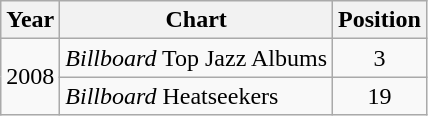<table class="wikitable">
<tr>
<th>Year</th>
<th>Chart</th>
<th>Position</th>
</tr>
<tr>
<td rowspan="2">2008</td>
<td><em>Billboard</em> Top Jazz Albums</td>
<td align="center">3</td>
</tr>
<tr>
<td><em>Billboard</em> Heatseekers</td>
<td align="center">19</td>
</tr>
</table>
